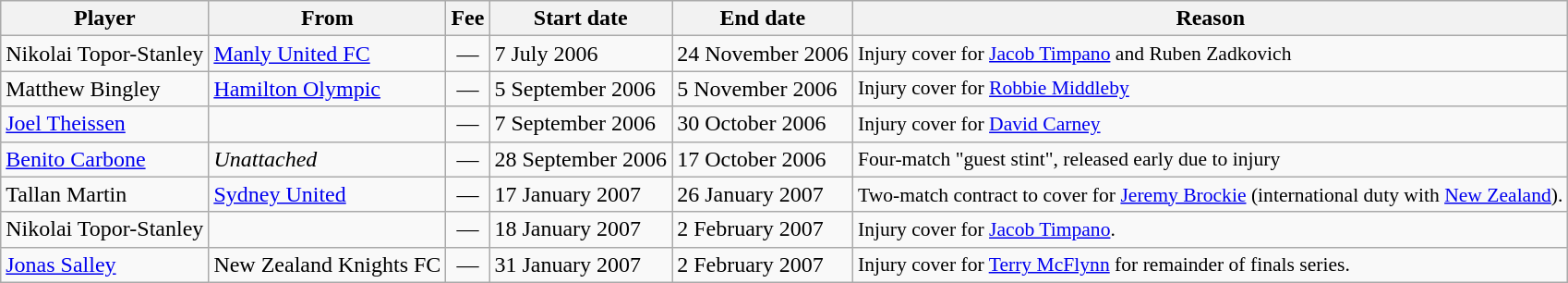<table class="wikitable">
<tr>
<th>Player</th>
<th>From</th>
<th>Fee</th>
<th>Start date</th>
<th>End date</th>
<th>Reason</th>
</tr>
<tr>
<td> Nikolai Topor-Stanley</td>
<td> <a href='#'>Manly United FC</a></td>
<td style="text-align: center;">—</td>
<td>7 July 2006</td>
<td>24 November 2006</td>
<td style="font-size: 90%;">Injury cover for <a href='#'>Jacob Timpano</a> and Ruben Zadkovich</td>
</tr>
<tr>
<td> Matthew Bingley</td>
<td> <a href='#'>Hamilton Olympic</a></td>
<td style="text-align: center;">—</td>
<td>5 September 2006</td>
<td>5 November 2006</td>
<td style="font-size: 90%;">Injury cover for <a href='#'>Robbie Middleby</a></td>
</tr>
<tr>
<td> <a href='#'>Joel Theissen</a></td>
<td></td>
<td style="text-align: center;">—</td>
<td>7 September 2006</td>
<td>30 October 2006</td>
<td style="font-size: 90%;">Injury cover for <a href='#'>David Carney</a></td>
</tr>
<tr>
<td> <a href='#'>Benito Carbone</a></td>
<td><em>Unattached</em></td>
<td style="text-align: center;">—</td>
<td>28 September 2006</td>
<td>17 October 2006</td>
<td style="font-size: 90%;">Four-match "guest stint", released early due to injury</td>
</tr>
<tr>
<td> Tallan Martin</td>
<td> <a href='#'>Sydney United</a></td>
<td style="text-align: center;">—</td>
<td>17 January 2007</td>
<td>26 January 2007</td>
<td style="font-size: 90%;">Two-match contract to cover for <a href='#'>Jeremy Brockie</a> (international duty with <a href='#'>New Zealand</a>).</td>
</tr>
<tr>
<td> Nikolai Topor-Stanley</td>
<td></td>
<td style="text-align: center;">—</td>
<td>18 January 2007</td>
<td>2 February 2007</td>
<td style="font-size: 90%;">Injury cover for <a href='#'>Jacob Timpano</a>.</td>
</tr>
<tr>
<td> <a href='#'>Jonas Salley</a></td>
<td> New Zealand Knights FC</td>
<td style="text-align: center;">—</td>
<td>31 January 2007</td>
<td>2 February 2007</td>
<td style="font-size: 90%;">Injury cover for <a href='#'>Terry McFlynn</a> for remainder of finals series.</td>
</tr>
</table>
